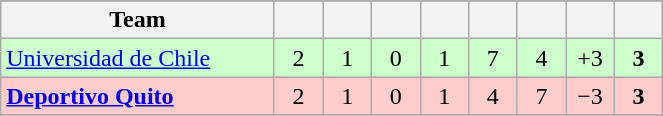<table class="wikitable" style="text-align:center;">
<tr>
</tr>
<tr>
<th width="175">Team</th>
<th width="25"></th>
<th width="25"></th>
<th width="25"></th>
<th width="25"></th>
<th width="25"></th>
<th width="25"></th>
<th width="25"></th>
<th width="25"></th>
</tr>
<tr bgcolor=CCFFCC>
<td align=left> <a href='#'>Universidad de Chile</a></td>
<td>2</td>
<td>1</td>
<td>0</td>
<td>1</td>
<td>7</td>
<td>4</td>
<td>+3</td>
<td><strong>3</strong></td>
</tr>
<tr bgcolor=FFCCCC>
<td align=left> <strong><a href='#'>Deportivo Quito</a></strong></td>
<td>2</td>
<td>1</td>
<td>0</td>
<td>1</td>
<td>4</td>
<td>7</td>
<td>−3</td>
<td><strong>3</strong></td>
</tr>
<tr>
</tr>
</table>
